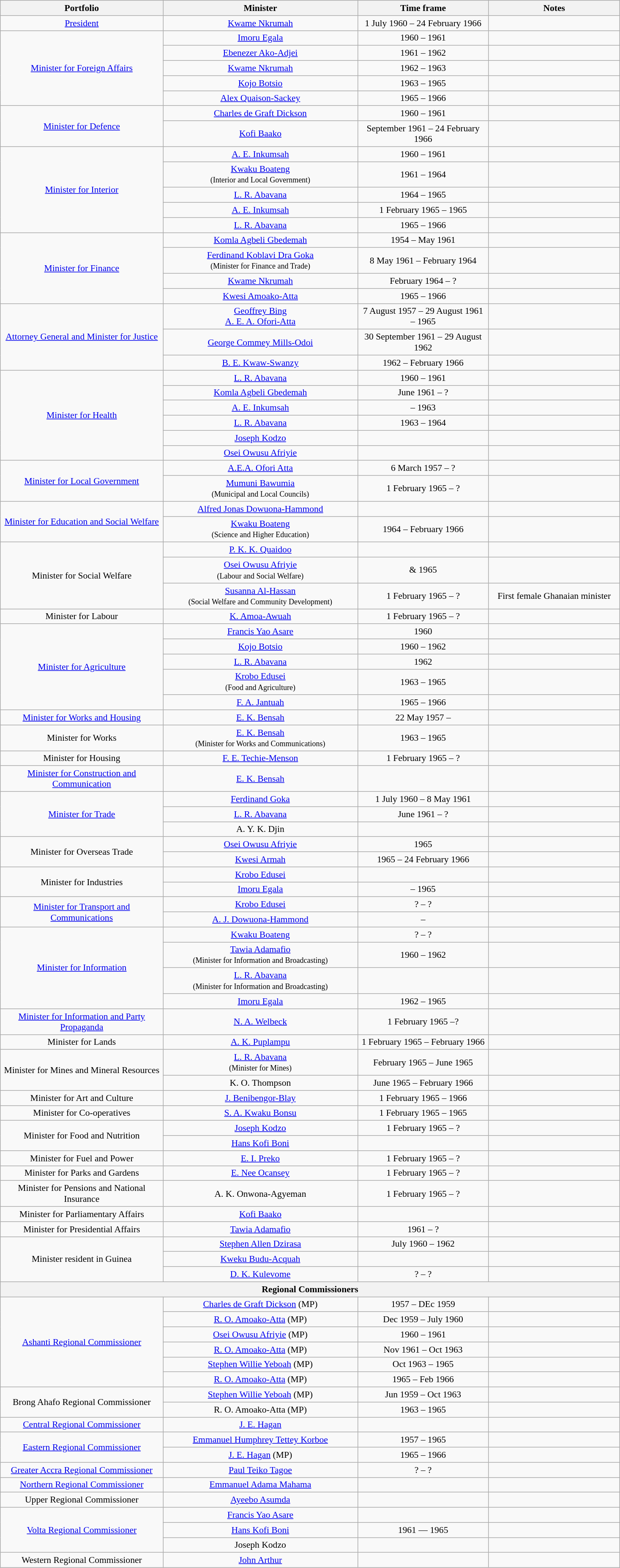<table class="wikitable" style="font-size:90%; text-align:center;">
<tr>
<th width=250>Portfolio</th>
<th width=300>Minister</th>
<th width=200>Time frame</th>
<th width=200>Notes</th>
</tr>
<tr>
<td><a href='#'>President</a></td>
<td><a href='#'>Kwame Nkrumah</a></td>
<td>1 July 1960 – 24 February 1966</td>
<td></td>
</tr>
<tr>
<td rowspan=5><a href='#'>Minister for Foreign Affairs</a></td>
<td><a href='#'>Imoru Egala</a></td>
<td>1960 – 1961</td>
<td></td>
</tr>
<tr>
<td><a href='#'>Ebenezer Ako-Adjei</a></td>
<td>1961 – 1962</td>
<td></td>
</tr>
<tr>
<td><a href='#'>Kwame Nkrumah</a></td>
<td>1962 – 1963</td>
<td></td>
</tr>
<tr>
<td><a href='#'>Kojo Botsio</a></td>
<td>1963 – 1965</td>
<td></td>
</tr>
<tr>
<td><a href='#'>Alex Quaison-Sackey</a></td>
<td>1965 – 1966</td>
<td></td>
</tr>
<tr>
<td rowspan=2><a href='#'>Minister for Defence</a></td>
<td><a href='#'>Charles de Graft Dickson</a></td>
<td>1960 – 1961</td>
<td></td>
</tr>
<tr>
<td><a href='#'>Kofi Baako</a></td>
<td>September 1961 – 24 February 1966</td>
<td></td>
</tr>
<tr>
<td rowspan=5><a href='#'>Minister for Interior</a></td>
<td><a href='#'>A. E. Inkumsah</a></td>
<td>1960 – 1961</td>
<td></td>
</tr>
<tr>
<td><a href='#'>Kwaku Boateng</a><br><small>(Interior and Local Government)</small></td>
<td>1961 – 1964</td>
<td></td>
</tr>
<tr>
<td><a href='#'>L. R. Abavana</a></td>
<td>1964 – 1965</td>
<td></td>
</tr>
<tr>
<td><a href='#'>A. E. Inkumsah</a></td>
<td>1 February 1965 – 1965</td>
<td></td>
</tr>
<tr>
<td><a href='#'>L. R. Abavana</a></td>
<td>1965 – 1966</td>
<td></td>
</tr>
<tr>
<td rowspan=4><a href='#'>Minister for Finance</a></td>
<td><a href='#'>Komla Agbeli Gbedemah</a></td>
<td>1954 – May 1961</td>
<td></td>
</tr>
<tr>
<td><a href='#'>Ferdinand Koblavi Dra Goka</a><br><small>(Minister for Finance and Trade)</small></td>
<td>8 May 1961 – February 1964</td>
<td></td>
</tr>
<tr>
<td><a href='#'>Kwame Nkrumah</a></td>
<td>February 1964 – ?</td>
<td></td>
</tr>
<tr>
<td><a href='#'>Kwesi Amoako-Atta</a></td>
<td>1965 – 1966</td>
<td></td>
</tr>
<tr>
<td rowspan=3><a href='#'>Attorney General and Minister for Justice</a></td>
<td><a href='#'>Geoffrey Bing</a><br><a href='#'>A. E. A. Ofori-Atta</a></td>
<td>7 August 1957 – 29 August 1961<br> – 1965</td>
<td></td>
</tr>
<tr>
<td><a href='#'>George Commey Mills-Odoi</a></td>
<td>30 September 1961 – 29 August 1962</td>
<td></td>
</tr>
<tr>
<td><a href='#'>B. E. Kwaw-Swanzy</a></td>
<td>1962 – February 1966</td>
<td></td>
</tr>
<tr>
<td rowspan=6><a href='#'>Minister for Health</a></td>
<td><a href='#'>L. R. Abavana</a></td>
<td>1960 – 1961</td>
<td></td>
</tr>
<tr>
<td><a href='#'>Komla Agbeli Gbedemah</a></td>
<td>June 1961 – ?</td>
<td></td>
</tr>
<tr>
<td><a href='#'>A. E. Inkumsah</a></td>
<td>  – 1963</td>
<td></td>
</tr>
<tr>
<td><a href='#'>L. R. Abavana</a></td>
<td>1963 – 1964</td>
<td></td>
</tr>
<tr>
<td><a href='#'>Joseph Kodzo</a></td>
<td></td>
<td></td>
</tr>
<tr>
<td><a href='#'>Osei Owusu Afriyie</a></td>
<td></td>
<td></td>
</tr>
<tr>
<td rowspan=2><a href='#'>Minister for Local Government</a></td>
<td><a href='#'>A.E.A. Ofori Atta</a></td>
<td>6 March 1957 – ?</td>
<td></td>
</tr>
<tr>
<td><a href='#'>Mumuni Bawumia</a><br><small>(Municipal and Local Councils)</small></td>
<td>1 February 1965 – ?</td>
<td></td>
</tr>
<tr>
<td rowspan=2><a href='#'>Minister for Education and Social Welfare</a></td>
<td><a href='#'>Alfred Jonas Dowuona-Hammond</a></td>
<td></td>
<td></td>
</tr>
<tr>
<td><a href='#'>Kwaku Boateng</a><br><small>(Science and Higher Education)</small></td>
<td>1964 – February 1966</td>
<td></td>
</tr>
<tr>
<td rowspan=3>Minister for Social Welfare</td>
<td><a href='#'>P. K. K. Quaidoo</a></td>
<td></td>
<td></td>
</tr>
<tr>
<td><a href='#'>Osei Owusu Afriyie</a><br><small>(Labour and Social Welfare)</small></td>
<td> & 1965</td>
<td></td>
</tr>
<tr>
<td><a href='#'>Susanna Al-Hassan</a><br><small>(Social Welfare and Community Development)</small></td>
<td>1 February 1965 – ?</td>
<td>First female Ghanaian minister</td>
</tr>
<tr>
<td>Minister for Labour</td>
<td><a href='#'>K. Amoa-Awuah</a></td>
<td>1 February 1965 – ?</td>
<td></td>
</tr>
<tr>
<td rowspan=5><a href='#'>Minister for Agriculture</a></td>
<td><a href='#'>Francis Yao Asare</a></td>
<td>1960</td>
<td></td>
</tr>
<tr>
<td><a href='#'>Kojo Botsio</a></td>
<td>1960 – 1962</td>
<td></td>
</tr>
<tr>
<td><a href='#'>L. R. Abavana</a></td>
<td>1962</td>
<td></td>
</tr>
<tr>
<td><a href='#'>Krobo Edusei</a><br><small>(Food and Agriculture)</small></td>
<td>1963 – 1965</td>
<td></td>
</tr>
<tr>
<td><a href='#'>F. A. Jantuah</a></td>
<td>1965 – 1966</td>
<td></td>
</tr>
<tr>
<td><a href='#'>Minister for Works and Housing</a></td>
<td><a href='#'>E. K. Bensah</a></td>
<td>22 May 1957 – </td>
<td></td>
</tr>
<tr>
<td>Minister for Works</td>
<td><a href='#'>E. K. Bensah</a><br><small>(Minister for Works and Communications)</small></td>
<td>1963 – 1965</td>
<td></td>
</tr>
<tr>
<td>Minister for Housing</td>
<td><a href='#'>F. E. Techie-Menson</a></td>
<td>1 February 1965 – ?</td>
<td></td>
</tr>
<tr>
<td><a href='#'>Minister for Construction and Communication</a></td>
<td><a href='#'>E. K. Bensah</a></td>
<td></td>
<td></td>
</tr>
<tr>
<td rowspan=3><a href='#'>Minister for Trade</a></td>
<td><a href='#'>Ferdinand Goka</a></td>
<td>1 July 1960 – 8 May 1961</td>
<td></td>
</tr>
<tr>
<td><a href='#'>L. R. Abavana</a></td>
<td>June 1961 – ?</td>
<td></td>
</tr>
<tr>
<td>A. Y. K. Djin</td>
<td></td>
<td></td>
</tr>
<tr>
<td rowspan=2>Minister for Overseas Trade</td>
<td><a href='#'>Osei Owusu Afriyie</a></td>
<td>1965</td>
<td></td>
</tr>
<tr>
<td><a href='#'>Kwesi Armah</a></td>
<td>1965 – 24 February 1966</td>
<td></td>
</tr>
<tr>
<td rowspan=2>Minister for Industries</td>
<td><a href='#'>Krobo Edusei</a></td>
<td></td>
<td></td>
</tr>
<tr>
<td><a href='#'>Imoru Egala</a></td>
<td> – 1965</td>
<td></td>
</tr>
<tr>
<td rowspan=2><a href='#'>Minister for Transport and Communications</a></td>
<td><a href='#'>Krobo Edusei</a></td>
<td>? – ?</td>
<td></td>
</tr>
<tr>
<td><a href='#'>A. J. Dowuona-Hammond</a></td>
<td> – </td>
<td></td>
</tr>
<tr>
<td rowspan=4><a href='#'>Minister for Information</a></td>
<td><a href='#'>Kwaku Boateng</a></td>
<td>? – ?</td>
<td></td>
</tr>
<tr>
<td><a href='#'>Tawia Adamafio</a><br><small>(Minister for Information and Broadcasting)</small></td>
<td>1960 – 1962</td>
<td></td>
</tr>
<tr>
<td><a href='#'>L. R. Abavana</a><br><small>(Minister for Information and Broadcasting)</small></td>
<td></td>
<td></td>
</tr>
<tr>
<td><a href='#'>Imoru Egala</a></td>
<td>1962 – 1965</td>
<td></td>
</tr>
<tr>
<td><a href='#'>Minister for Information and Party Propaganda</a></td>
<td><a href='#'>N. A. Welbeck</a></td>
<td>1 February 1965 –?</td>
<td></td>
</tr>
<tr>
<td>Minister for Lands</td>
<td><a href='#'>A. K. Puplampu</a></td>
<td>1 February 1965 – February 1966</td>
<td></td>
</tr>
<tr>
<td rowspan=2>Minister for Mines and Mineral Resources</td>
<td><a href='#'>L. R. Abavana</a><br><small>(Minister for Mines)</small></td>
<td>February 1965 – June 1965</td>
<td></td>
</tr>
<tr>
<td>K. O. Thompson</td>
<td>June 1965 – February 1966</td>
<td></td>
</tr>
<tr>
<td>Minister for Art and Culture</td>
<td><a href='#'>J. Benibengor-Blay</a></td>
<td>1 February 1965 – 1966</td>
<td></td>
</tr>
<tr>
<td>Minister for Co-operatives</td>
<td><a href='#'>S. A. Kwaku Bonsu</a></td>
<td>1 February 1965 – 1965</td>
<td></td>
</tr>
<tr>
<td rowspan=2>Minister for Food and Nutrition</td>
<td><a href='#'>Joseph Kodzo</a></td>
<td>1 February 1965 – ?</td>
<td></td>
</tr>
<tr>
<td><a href='#'>Hans Kofi Boni</a></td>
<td></td>
<td></td>
</tr>
<tr>
<td>Minister for Fuel and Power</td>
<td><a href='#'>E. I. Preko</a></td>
<td>1 February 1965 – ?</td>
<td></td>
</tr>
<tr>
<td>Minister for Parks and Gardens</td>
<td><a href='#'>E. Nee Ocansey</a></td>
<td>1 February 1965 – ?</td>
<td></td>
</tr>
<tr>
<td>Minister for Pensions and National Insurance</td>
<td>A. K. Onwona-Agyeman</td>
<td>1 February 1965 – ?</td>
<td></td>
</tr>
<tr>
<td>Minister for Parliamentary Affairs</td>
<td><a href='#'>Kofi Baako</a></td>
<td></td>
<td></td>
</tr>
<tr>
<td>Minister for Presidential Affairs</td>
<td><a href='#'>Tawia Adamafio</a></td>
<td>1961 – ?</td>
<td></td>
</tr>
<tr>
<td rowspan=3>Minister resident in Guinea</td>
<td><a href='#'>Stephen Allen Dzirasa</a></td>
<td>July 1960 – 1962</td>
<td></td>
</tr>
<tr>
<td><a href='#'>Kweku Budu-Acquah</a></td>
<td></td>
<td></td>
</tr>
<tr>
<td><a href='#'>D. K. Kulevome</a></td>
<td>? – ?</td>
<td></td>
</tr>
<tr>
<th colspan=4>Regional Commissioners</th>
</tr>
<tr>
<td rowspan=6><a href='#'>Ashanti Regional Commissioner</a></td>
<td><a href='#'>Charles de Graft Dickson</a> (MP)</td>
<td>1957 – DEc 1959</td>
<td></td>
</tr>
<tr>
<td><a href='#'>R. O. Amoako-Atta</a> (MP)</td>
<td>Dec 1959 – July 1960</td>
<td></td>
</tr>
<tr>
<td><a href='#'>Osei Owusu Afriyie</a> (MP)</td>
<td>1960 – 1961</td>
<td></td>
</tr>
<tr>
<td><a href='#'>R. O. Amoako-Atta</a> (MP)</td>
<td>Nov 1961 – Oct 1963</td>
<td></td>
</tr>
<tr>
<td><a href='#'>Stephen Willie Yeboah</a> (MP)</td>
<td>Oct 1963 – 1965</td>
<td></td>
</tr>
<tr>
<td><a href='#'>R. O. Amoako-Atta</a> (MP)</td>
<td>1965 – Feb 1966</td>
<td></td>
</tr>
<tr>
<td rowspan=2>Brong Ahafo Regional Commissioner</td>
<td><a href='#'>Stephen Willie Yeboah</a>  (MP)</td>
<td>Jun 1959 – Oct 1963</td>
<td></td>
</tr>
<tr>
<td>R. O. Amoako-Atta (MP)</td>
<td>1963 – 1965</td>
<td></td>
</tr>
<tr>
<td><a href='#'>Central Regional Commissioner</a></td>
<td><a href='#'>J. E. Hagan</a></td>
<td></td>
<td></td>
</tr>
<tr>
<td rowspan=2><a href='#'>Eastern Regional Commissioner</a></td>
<td><a href='#'>Emmanuel Humphrey Tettey Korboe</a></td>
<td>1957 – 1965</td>
<td></td>
</tr>
<tr>
<td><a href='#'>J. E. Hagan</a> (MP)</td>
<td>1965 – 1966</td>
<td></td>
</tr>
<tr>
<td><a href='#'>Greater Accra Regional Commissioner</a></td>
<td><a href='#'>Paul Teiko Tagoe</a></td>
<td>? – ?</td>
<td></td>
</tr>
<tr>
<td><a href='#'>Northern Regional Commissioner</a></td>
<td><a href='#'>Emmanuel Adama Mahama</a></td>
<td></td>
<td></td>
</tr>
<tr>
<td>Upper Regional Commissioner</td>
<td><a href='#'>Ayeebo Asumda</a></td>
<td></td>
<td></td>
</tr>
<tr>
<td rowspan=3><a href='#'>Volta Regional Commissioner</a></td>
<td><a href='#'>Francis Yao Asare</a></td>
<td></td>
<td></td>
</tr>
<tr>
<td><a href='#'>Hans Kofi Boni</a></td>
<td>1961 — 1965</td>
<td></td>
</tr>
<tr>
<td>Joseph Kodzo</td>
<td></td>
<td></td>
</tr>
<tr>
<td>Western Regional Commissioner</td>
<td><a href='#'>John Arthur</a></td>
<td></td>
<td></td>
</tr>
</table>
